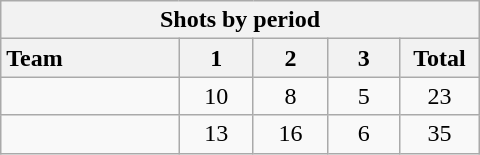<table class="wikitable" style="width:20em;">
<tr>
<th colspan="6">Shots by period</th>
</tr>
<tr>
<th style="width:8em; text-align:left;">Team</th>
<th style="width:3em;">1</th>
<th style="width:3em;">2</th>
<th style="width:3em;">3</th>
<th style="width:3em;">Total</th>
</tr>
<tr style="text-align:center;">
<td style="text-align:left;"></td>
<td>10</td>
<td>8</td>
<td>5</td>
<td>23</td>
</tr>
<tr style="text-align:center;">
<td style="text-align:left;"></td>
<td>13</td>
<td>16</td>
<td>6</td>
<td>35</td>
</tr>
</table>
